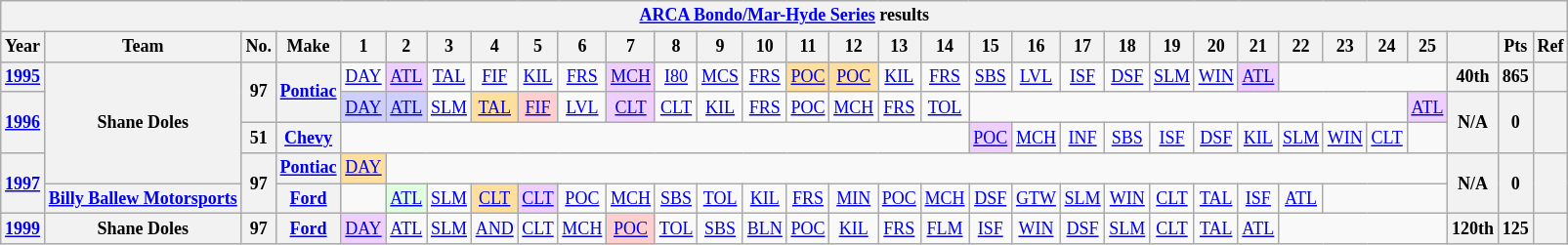<table class="wikitable" style="text-align:center; font-size:75%">
<tr>
<th colspan="34"><a href='#'>ARCA Bondo/Mar-Hyde Series</a> results</th>
</tr>
<tr>
<th>Year</th>
<th>Team</th>
<th>No.</th>
<th>Make</th>
<th>1</th>
<th>2</th>
<th>3</th>
<th>4</th>
<th>5</th>
<th>6</th>
<th>7</th>
<th>8</th>
<th>9</th>
<th>10</th>
<th>11</th>
<th>12</th>
<th>13</th>
<th>14</th>
<th>15</th>
<th>16</th>
<th>17</th>
<th>18</th>
<th>19</th>
<th>20</th>
<th>21</th>
<th>22</th>
<th>23</th>
<th>24</th>
<th>25</th>
<th></th>
<th>Pts</th>
<th>Ref</th>
</tr>
<tr>
<th><a href='#'>1995</a></th>
<th rowspan=4>Shane Doles</th>
<th rowspan=2>97</th>
<th rowspan=2><a href='#'>Pontiac</a></th>
<td><a href='#'>DAY</a></td>
<td style="background:#EFCFFF;"><a href='#'>ATL</a><br></td>
<td><a href='#'>TAL</a></td>
<td><a href='#'>FIF</a></td>
<td><a href='#'>KIL</a></td>
<td><a href='#'>FRS</a></td>
<td style="background:#EFCFFF;"><a href='#'>MCH</a><br></td>
<td><a href='#'>I80</a></td>
<td><a href='#'>MCS</a></td>
<td><a href='#'>FRS</a></td>
<td style="background:#FFDF9F;"><a href='#'>POC</a><br></td>
<td style="background:#FFDF9F;"><a href='#'>POC</a><br></td>
<td><a href='#'>KIL</a></td>
<td><a href='#'>FRS</a></td>
<td><a href='#'>SBS</a></td>
<td><a href='#'>LVL</a></td>
<td><a href='#'>ISF</a></td>
<td><a href='#'>DSF</a></td>
<td><a href='#'>SLM</a></td>
<td><a href='#'>WIN</a></td>
<td style="background:#EFCFFF;"><a href='#'>ATL</a><br></td>
<td colspan=4></td>
<th>40th</th>
<th>865</th>
<th></th>
</tr>
<tr>
<th rowspan=2><a href='#'>1996</a></th>
<td style="background:#CFCFFF;"><a href='#'>DAY</a><br></td>
<td style="background:#CFCFFF;"><a href='#'>ATL</a><br></td>
<td><a href='#'>SLM</a></td>
<td style="background:#FFDF9F;"><a href='#'>TAL</a><br></td>
<td style="background:#FFCFCF;"><a href='#'>FIF</a><br></td>
<td><a href='#'>LVL</a></td>
<td style="background:#EFCFFF;"><a href='#'>CLT</a><br></td>
<td><a href='#'>CLT</a></td>
<td><a href='#'>KIL</a></td>
<td><a href='#'>FRS</a></td>
<td><a href='#'>POC</a></td>
<td><a href='#'>MCH</a></td>
<td><a href='#'>FRS</a></td>
<td><a href='#'>TOL</a></td>
<td colspan=10></td>
<td style="background:#EFCFFF;"><a href='#'>ATL</a><br></td>
<th rowspan=2>N/A</th>
<th rowspan=2>0</th>
<th rowspan=2></th>
</tr>
<tr>
<th>51</th>
<th><a href='#'>Chevy</a></th>
<td colspan=14></td>
<td style="background:#EFCFFF;"><a href='#'>POC</a><br></td>
<td><a href='#'>MCH</a></td>
<td><a href='#'>INF</a></td>
<td><a href='#'>SBS</a></td>
<td><a href='#'>ISF</a></td>
<td><a href='#'>DSF</a></td>
<td><a href='#'>KIL</a></td>
<td><a href='#'>SLM</a></td>
<td><a href='#'>WIN</a></td>
<td><a href='#'>CLT</a></td>
<td></td>
</tr>
<tr>
<th rowspan=2><a href='#'>1997</a></th>
<th rowspan=2>97</th>
<th><a href='#'>Pontiac</a></th>
<td style="background:#FFDF9F;"><a href='#'>DAY</a><br></td>
<td colspan=24></td>
<th rowspan=2>N/A</th>
<th rowspan=2>0</th>
<th rowspan=2></th>
</tr>
<tr>
<th><a href='#'>Billy Ballew Motorsports</a></th>
<th><a href='#'>Ford</a></th>
<td></td>
<td style="background:#DFFFDF;"><a href='#'>ATL</a><br></td>
<td><a href='#'>SLM</a></td>
<td style="background:#FFDF9F;"><a href='#'>CLT</a><br></td>
<td style="background:#EFCFFF;"><a href='#'>CLT</a><br></td>
<td><a href='#'>POC</a></td>
<td><a href='#'>MCH</a></td>
<td><a href='#'>SBS</a></td>
<td><a href='#'>TOL</a></td>
<td><a href='#'>KIL</a></td>
<td><a href='#'>FRS</a></td>
<td><a href='#'>MIN</a></td>
<td><a href='#'>POC</a></td>
<td><a href='#'>MCH</a></td>
<td><a href='#'>DSF</a></td>
<td><a href='#'>GTW</a></td>
<td><a href='#'>SLM</a></td>
<td><a href='#'>WIN</a></td>
<td><a href='#'>CLT</a></td>
<td><a href='#'>TAL</a></td>
<td><a href='#'>ISF</a></td>
<td><a href='#'>ATL</a></td>
<td colspan=3></td>
</tr>
<tr>
<th><a href='#'>1999</a></th>
<th>Shane Doles</th>
<th>97</th>
<th><a href='#'>Ford</a></th>
<td style="background:#EFCFFF;"><a href='#'>DAY</a><br></td>
<td><a href='#'>ATL</a></td>
<td><a href='#'>SLM</a></td>
<td><a href='#'>AND</a></td>
<td><a href='#'>CLT</a></td>
<td><a href='#'>MCH</a></td>
<td style="background:#FFCFCF;"><a href='#'>POC</a><br></td>
<td><a href='#'>TOL</a></td>
<td><a href='#'>SBS</a></td>
<td><a href='#'>BLN</a></td>
<td><a href='#'>POC</a></td>
<td><a href='#'>KIL</a></td>
<td><a href='#'>FRS</a></td>
<td><a href='#'>FLM</a></td>
<td><a href='#'>ISF</a></td>
<td><a href='#'>WIN</a></td>
<td><a href='#'>DSF</a></td>
<td><a href='#'>SLM</a></td>
<td><a href='#'>CLT</a></td>
<td><a href='#'>TAL</a></td>
<td><a href='#'>ATL</a></td>
<td colspan=4></td>
<th>120th</th>
<th>125</th>
<th></th>
</tr>
</table>
